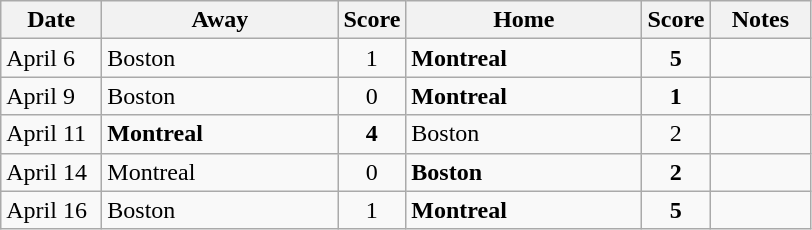<table class="wikitable">
<tr>
<th bgcolor="#DDDDFF" width="60">Date</th>
<th bgcolor="#DDDDFF" width="150">Away</th>
<th bgcolor="#DDDDFF" width="5">Score</th>
<th bgcolor="#DDDDFF" width="150">Home</th>
<th bgcolor="#DDDDFF" width="5">Score</th>
<th bgcolor="#DDDDFF" width="60">Notes</th>
</tr>
<tr>
<td>April 6</td>
<td>Boston</td>
<td align="center">1</td>
<td><strong>Montreal</strong></td>
<td align="center"><strong>5</strong></td>
<td></td>
</tr>
<tr>
<td>April 9</td>
<td>Boston</td>
<td align="center">0</td>
<td><strong>Montreal</strong></td>
<td align="center"><strong>1</strong></td>
<td></td>
</tr>
<tr>
<td>April 11</td>
<td><strong>Montreal</strong></td>
<td align="center"><strong>4</strong></td>
<td>Boston</td>
<td align="center">2</td>
<td></td>
</tr>
<tr>
<td>April 14</td>
<td>Montreal</td>
<td align="center">0</td>
<td><strong>Boston</strong></td>
<td align="center"><strong>2</strong></td>
<td></td>
</tr>
<tr>
<td>April 16</td>
<td>Boston</td>
<td align="center">1</td>
<td><strong>Montreal</strong></td>
<td align="center"><strong>5</strong></td>
<td></td>
</tr>
</table>
